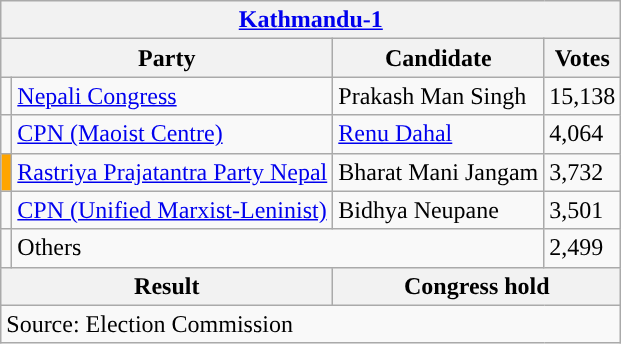<table class="wikitable">
<tr>
<th colspan="4"><a href='#'>Kathmandu-1</a></th>
</tr>
<tr>
<th colspan="2">Party</th>
<th>Candidate</th>
<th>Votes</th>
</tr>
<tr>
<td style="background-color:"></td>
<td><a href='#'>Nepali Congress</a></td>
<td>Prakash Man Singh</td>
<td>15,138</td>
</tr>
<tr>
<td style="background-color:"></td>
<td><a href='#'>CPN (Maoist Centre)</a></td>
<td><a href='#'>Renu Dahal</a></td>
<td>4,064</td>
</tr>
<tr>
<td style="background-color:orange"></td>
<td><a href='#'>Rastriya Prajatantra Party Nepal</a></td>
<td>Bharat Mani Jangam</td>
<td>3,732</td>
</tr>
<tr>
<td style="background-color:"></td>
<td><a href='#'>CPN (Unified Marxist-Leninist)</a></td>
<td>Bidhya Neupane</td>
<td>3,501</td>
</tr>
<tr>
<td></td>
<td colspan="2">Others</td>
<td>2,499</td>
</tr>
<tr>
<th colspan="2">Result</th>
<th colspan="2">Congress hold</th>
</tr>
<tr>
<td colspan="4">Source: Election Commission</td>
</tr>
</table>
